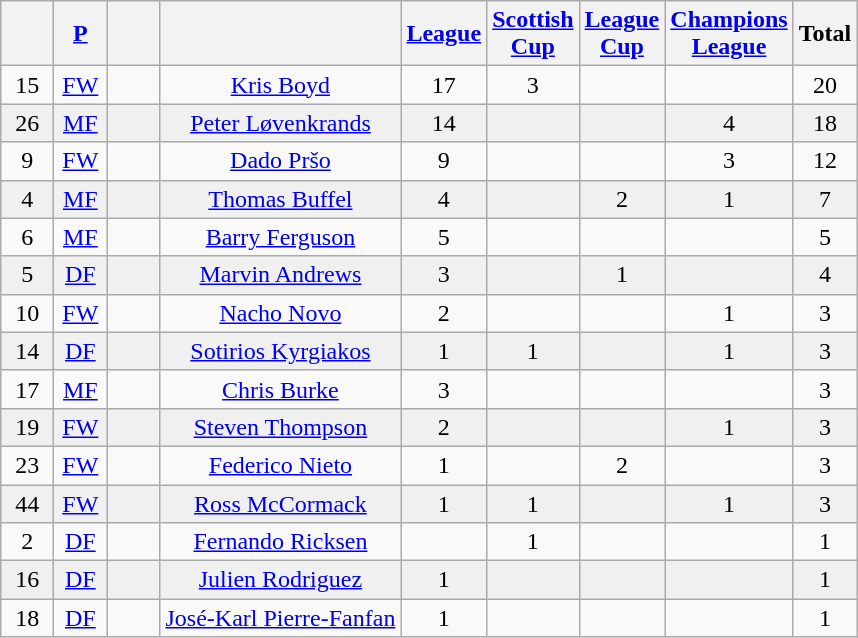<table class="wikitable sortable" style="text-align: center;">
<tr>
<th width=28><br></th>
<th width=28><a href='#'>P</a><br></th>
<th width=28><br></th>
<th><br></th>
<th><a href='#'>League</a><br></th>
<th><a href='#'>Scottish<br>Cup</a><br></th>
<th><a href='#'>League<br>Cup</a><br></th>
<th><a href='#'>Champions<br>League</a><br></th>
<th>Total</th>
</tr>
<tr>
<td>15</td>
<td><a href='#'>FW</a></td>
<td></td>
<td><a href='#'>Kris Boyd</a></td>
<td>17</td>
<td>3</td>
<td></td>
<td></td>
<td>20</td>
</tr>
<tr bgcolor = "#F0F0F0">
<td>26</td>
<td><a href='#'>MF</a></td>
<td></td>
<td><a href='#'>Peter Løvenkrands</a></td>
<td>14</td>
<td></td>
<td></td>
<td>4</td>
<td>18</td>
</tr>
<tr>
<td>9</td>
<td><a href='#'>FW</a></td>
<td></td>
<td><a href='#'>Dado Pršo</a></td>
<td>9</td>
<td></td>
<td></td>
<td>3</td>
<td>12</td>
</tr>
<tr bgcolor = "#F0F0F0">
<td>4</td>
<td><a href='#'>MF</a></td>
<td></td>
<td><a href='#'>Thomas Buffel</a></td>
<td>4</td>
<td></td>
<td>2</td>
<td>1</td>
<td>7</td>
</tr>
<tr>
<td>6</td>
<td><a href='#'>MF</a></td>
<td></td>
<td><a href='#'>Barry Ferguson</a></td>
<td>5</td>
<td></td>
<td></td>
<td></td>
<td>5</td>
</tr>
<tr bgcolor = "#F0F0F0">
<td>5</td>
<td><a href='#'>DF</a></td>
<td></td>
<td><a href='#'>Marvin Andrews</a></td>
<td>3</td>
<td></td>
<td>1</td>
<td></td>
<td>4</td>
</tr>
<tr>
<td>10</td>
<td><a href='#'>FW</a></td>
<td></td>
<td><a href='#'>Nacho Novo</a></td>
<td>2</td>
<td></td>
<td></td>
<td>1</td>
<td>3</td>
</tr>
<tr bgcolor = "#F0F0F0">
<td>14</td>
<td><a href='#'>DF</a></td>
<td></td>
<td><a href='#'>Sotirios Kyrgiakos</a></td>
<td>1</td>
<td>1</td>
<td></td>
<td>1</td>
<td>3</td>
</tr>
<tr>
<td>17</td>
<td><a href='#'>MF</a></td>
<td></td>
<td><a href='#'>Chris Burke</a></td>
<td>3</td>
<td></td>
<td></td>
<td></td>
<td>3</td>
</tr>
<tr bgcolor = "#F0F0F0">
<td>19</td>
<td><a href='#'>FW</a></td>
<td></td>
<td><a href='#'>Steven Thompson</a></td>
<td>2</td>
<td></td>
<td></td>
<td>1</td>
<td>3</td>
</tr>
<tr>
<td>23</td>
<td><a href='#'>FW</a></td>
<td></td>
<td><a href='#'>Federico Nieto</a></td>
<td>1</td>
<td></td>
<td>2</td>
<td></td>
<td>3</td>
</tr>
<tr bgcolor = "#F0F0F0">
<td>44</td>
<td><a href='#'>FW</a></td>
<td></td>
<td><a href='#'>Ross McCormack</a></td>
<td>1</td>
<td>1</td>
<td></td>
<td>1</td>
<td>3</td>
</tr>
<tr>
<td>2</td>
<td><a href='#'>DF</a></td>
<td></td>
<td><a href='#'>Fernando Ricksen</a></td>
<td></td>
<td>1</td>
<td></td>
<td></td>
<td>1</td>
</tr>
<tr bgcolor = "#F0F0F0">
<td>16</td>
<td><a href='#'>DF</a></td>
<td></td>
<td><a href='#'>Julien Rodriguez</a></td>
<td>1</td>
<td></td>
<td></td>
<td></td>
<td>1</td>
</tr>
<tr>
<td>18</td>
<td><a href='#'>DF</a></td>
<td></td>
<td><a href='#'>José-Karl Pierre-Fanfan</a></td>
<td>1</td>
<td></td>
<td></td>
<td></td>
<td>1</td>
</tr>
</table>
